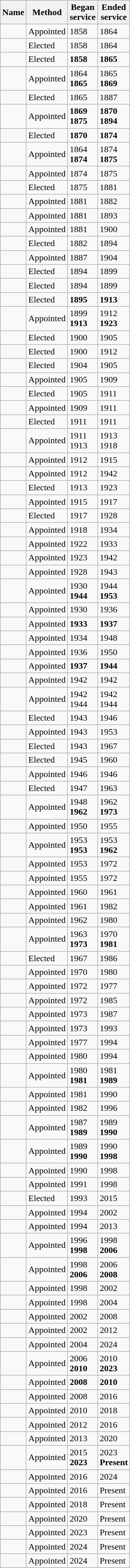<table class="wikitable sortable">
<tr>
<th>Name</th>
<th>Method</th>
<th>Began<br>service</th>
<th>Ended<br>service</th>
</tr>
<tr>
<td></td>
<td>Appointed</td>
<td>1858</td>
<td>1864</td>
</tr>
<tr>
<td></td>
<td>Elected</td>
<td>1858</td>
<td>1864</td>
</tr>
<tr>
<td></td>
<td>Elected</td>
<td><strong>1858</strong></td>
<td><strong>1865</strong></td>
</tr>
<tr>
<td></td>
<td>Appointed</td>
<td>1864<br><strong>1865</strong></td>
<td>1865<br><strong>1869</strong></td>
</tr>
<tr>
<td></td>
<td>Elected</td>
<td>1865</td>
<td>1887</td>
</tr>
<tr>
<td></td>
<td>Appointed</td>
<td><strong>1869<br>1875</strong></td>
<td><strong>1870<br>1894</strong></td>
</tr>
<tr>
<td></td>
<td>Elected</td>
<td><strong>1870</strong></td>
<td><strong>1874</strong></td>
</tr>
<tr>
<td></td>
<td>Appointed</td>
<td>1864<br><strong>1874</strong></td>
<td>1874<br><strong>1875</strong></td>
</tr>
<tr>
<td></td>
<td>Appointed</td>
<td>1874</td>
<td>1875</td>
</tr>
<tr>
<td></td>
<td>Elected</td>
<td>1875</td>
<td>1881</td>
</tr>
<tr>
<td></td>
<td>Appointed</td>
<td>1881</td>
<td>1882</td>
</tr>
<tr>
<td></td>
<td>Appointed</td>
<td>1881</td>
<td>1893</td>
</tr>
<tr>
<td></td>
<td>Appointed</td>
<td>1881</td>
<td>1900</td>
</tr>
<tr>
<td></td>
<td>Elected</td>
<td>1882</td>
<td>1894</td>
</tr>
<tr>
<td></td>
<td>Appointed</td>
<td>1887</td>
<td>1904</td>
</tr>
<tr>
<td></td>
<td>Elected</td>
<td>1894</td>
<td>1899</td>
</tr>
<tr>
<td></td>
<td>Elected</td>
<td>1894</td>
<td>1899</td>
</tr>
<tr>
<td></td>
<td>Elected</td>
<td><strong>1895</strong></td>
<td><strong>1913</strong></td>
</tr>
<tr>
<td></td>
<td>Appointed</td>
<td>1899<br><strong>1913</strong></td>
<td>1912<br><strong>1923</strong></td>
</tr>
<tr>
<td></td>
<td>Elected</td>
<td>1900</td>
<td>1905</td>
</tr>
<tr>
<td></td>
<td>Elected</td>
<td>1900</td>
<td>1912</td>
</tr>
<tr>
<td></td>
<td>Elected</td>
<td>1904</td>
<td>1905</td>
</tr>
<tr>
<td></td>
<td>Appointed</td>
<td>1905</td>
<td>1909</td>
</tr>
<tr>
<td></td>
<td>Elected</td>
<td>1905</td>
<td>1911</td>
</tr>
<tr>
<td></td>
<td>Appointed</td>
<td>1909</td>
<td>1911</td>
</tr>
<tr>
<td></td>
<td>Elected</td>
<td>1911</td>
<td>1911</td>
</tr>
<tr>
<td></td>
<td>Appointed</td>
<td>1911<br>1913</td>
<td>1913<br>1918</td>
</tr>
<tr>
<td></td>
<td>Appointed</td>
<td>1912</td>
<td>1915</td>
</tr>
<tr>
<td></td>
<td>Appointed</td>
<td>1912</td>
<td>1942</td>
</tr>
<tr>
<td></td>
<td>Elected</td>
<td>1913</td>
<td>1923</td>
</tr>
<tr>
<td></td>
<td>Appointed</td>
<td>1915</td>
<td>1917</td>
</tr>
<tr>
<td></td>
<td>Elected</td>
<td>1917</td>
<td>1928</td>
</tr>
<tr>
<td></td>
<td>Appointed</td>
<td>1918</td>
<td>1934</td>
</tr>
<tr>
<td></td>
<td>Appointed</td>
<td>1922</td>
<td>1933</td>
</tr>
<tr>
<td></td>
<td>Appointed</td>
<td>1923</td>
<td>1942</td>
</tr>
<tr>
<td></td>
<td>Appointed</td>
<td>1928</td>
<td>1943</td>
</tr>
<tr>
<td></td>
<td>Appointed</td>
<td>1930<br><strong>1944</strong></td>
<td>1944<br><strong>1953</strong></td>
</tr>
<tr>
<td></td>
<td>Appointed</td>
<td>1930</td>
<td>1936</td>
</tr>
<tr>
<td></td>
<td>Appointed</td>
<td><strong>1933</strong></td>
<td><strong>1937</strong></td>
</tr>
<tr>
<td></td>
<td>Appointed</td>
<td>1934</td>
<td>1948</td>
</tr>
<tr>
<td></td>
<td>Appointed</td>
<td>1936</td>
<td>1950</td>
</tr>
<tr>
<td></td>
<td>Appointed</td>
<td><strong>1937</strong></td>
<td><strong>1944</strong></td>
</tr>
<tr>
<td></td>
<td>Appointed</td>
<td>1942</td>
<td>1942</td>
</tr>
<tr>
<td></td>
<td>Appointed</td>
<td>1942<br>1944</td>
<td>1942<br>1944</td>
</tr>
<tr>
<td></td>
<td>Elected</td>
<td>1943</td>
<td>1946</td>
</tr>
<tr>
<td></td>
<td>Appointed</td>
<td>1943</td>
<td>1953</td>
</tr>
<tr>
<td></td>
<td>Elected</td>
<td>1943</td>
<td>1967</td>
</tr>
<tr>
<td></td>
<td>Elected</td>
<td>1945</td>
<td>1960</td>
</tr>
<tr>
<td></td>
<td>Appointed</td>
<td>1946</td>
<td>1946</td>
</tr>
<tr>
<td></td>
<td>Elected</td>
<td>1947</td>
<td>1963</td>
</tr>
<tr>
<td></td>
<td>Appointed</td>
<td>1948<br><strong>1962</strong></td>
<td>1962<br><strong>1973</strong></td>
</tr>
<tr>
<td></td>
<td>Appointed</td>
<td>1950</td>
<td>1955</td>
</tr>
<tr>
<td></td>
<td>Appointed</td>
<td>1953<br><strong>1953</strong></td>
<td>1953<br><strong>1962</strong></td>
</tr>
<tr>
<td></td>
<td>Appointed</td>
<td>1953</td>
<td>1972</td>
</tr>
<tr>
<td></td>
<td>Appointed</td>
<td>1955</td>
<td>1972</td>
</tr>
<tr>
<td></td>
<td>Appointed</td>
<td>1960</td>
<td>1961</td>
</tr>
<tr>
<td></td>
<td>Appointed</td>
<td>1961</td>
<td>1982</td>
</tr>
<tr>
<td></td>
<td>Appointed</td>
<td>1962</td>
<td>1980</td>
</tr>
<tr>
<td></td>
<td>Appointed</td>
<td>1963<br><strong>1973</strong></td>
<td>1970<br><strong>1981</strong></td>
</tr>
<tr>
<td></td>
<td>Elected</td>
<td>1967</td>
<td>1986</td>
</tr>
<tr>
<td></td>
<td>Appointed</td>
<td>1970</td>
<td>1980</td>
</tr>
<tr>
<td></td>
<td>Appointed</td>
<td>1972</td>
<td>1977</td>
</tr>
<tr>
<td></td>
<td>Appointed</td>
<td>1972</td>
<td>1985</td>
</tr>
<tr>
<td></td>
<td>Appointed</td>
<td>1973</td>
<td>1987</td>
</tr>
<tr>
<td></td>
<td>Appointed</td>
<td>1973</td>
<td>1993</td>
</tr>
<tr>
<td></td>
<td>Appointed</td>
<td>1977</td>
<td>1994</td>
</tr>
<tr>
<td></td>
<td>Appointed</td>
<td>1980</td>
<td>1994</td>
</tr>
<tr>
<td></td>
<td>Appointed</td>
<td>1980<br><strong>1981</strong></td>
<td>1981<br><strong>1989</strong></td>
</tr>
<tr>
<td></td>
<td>Appointed</td>
<td>1981</td>
<td>1990</td>
</tr>
<tr>
<td></td>
<td>Appointed</td>
<td>1982</td>
<td>1996</td>
</tr>
<tr>
<td></td>
<td>Appointed</td>
<td>1987<br><strong>1989</strong></td>
<td>1989<br><strong>1990</strong></td>
</tr>
<tr>
<td></td>
<td>Appointed</td>
<td>1989<br><strong>1990</strong></td>
<td>1990<br><strong>1998</strong></td>
</tr>
<tr>
<td></td>
<td>Appointed</td>
<td>1990</td>
<td>1998</td>
</tr>
<tr>
<td></td>
<td>Appointed</td>
<td>1991</td>
<td>1998</td>
</tr>
<tr>
<td></td>
<td>Elected</td>
<td>1993</td>
<td>2015</td>
</tr>
<tr>
<td></td>
<td>Appointed</td>
<td>1994</td>
<td>2002</td>
</tr>
<tr>
<td></td>
<td>Appointed</td>
<td>1994</td>
<td>2013</td>
</tr>
<tr>
<td></td>
<td>Appointed</td>
<td>1996<br><strong>1998</strong></td>
<td>1998<br><strong>2006</strong></td>
</tr>
<tr>
<td></td>
<td>Appointed</td>
<td>1998<br><strong>2006</strong></td>
<td>2006<br><strong>2008</strong></td>
</tr>
<tr>
<td></td>
<td>Appointed</td>
<td>1998</td>
<td>2002</td>
</tr>
<tr>
<td></td>
<td>Appointed</td>
<td>1998</td>
<td>2004</td>
</tr>
<tr>
<td></td>
<td>Appointed</td>
<td>2002</td>
<td>2008</td>
</tr>
<tr>
<td></td>
<td>Appointed</td>
<td>2002</td>
<td>2012</td>
</tr>
<tr>
<td></td>
<td>Appointed</td>
<td>2004</td>
<td>2024</td>
</tr>
<tr>
<td></td>
<td>Appointed</td>
<td>2006<br><strong>2010</strong></td>
<td>2010<br><strong>2023</strong></td>
</tr>
<tr>
<td></td>
<td>Appointed</td>
<td><strong>2008</strong></td>
<td><strong>2010</strong></td>
</tr>
<tr>
<td></td>
<td>Appointed</td>
<td>2008</td>
<td>2016</td>
</tr>
<tr>
<td></td>
<td>Appointed</td>
<td>2010</td>
<td>2018</td>
</tr>
<tr>
<td></td>
<td>Appointed</td>
<td>2012</td>
<td>2016</td>
</tr>
<tr>
<td></td>
<td>Appointed</td>
<td>2013</td>
<td>2020</td>
</tr>
<tr>
<td></td>
<td>Appointed</td>
<td>2015<br><strong>2023</strong></td>
<td>2023<br><strong>Present</strong></td>
</tr>
<tr>
<td></td>
<td>Appointed</td>
<td>2016</td>
<td>2024</td>
</tr>
<tr>
<td></td>
<td>Appointed</td>
<td>2016</td>
<td>Present</td>
</tr>
<tr>
<td></td>
<td>Appointed</td>
<td>2018</td>
<td>Present</td>
</tr>
<tr>
<td></td>
<td>Appointed</td>
<td>2020</td>
<td>Present</td>
</tr>
<tr>
<td></td>
<td>Appointed</td>
<td>2023</td>
<td>Present</td>
</tr>
<tr>
<td></td>
<td>Appointed</td>
<td>2024</td>
<td>Present</td>
</tr>
<tr>
<td></td>
<td>Appointed</td>
<td>2024</td>
<td>Present</td>
</tr>
</table>
